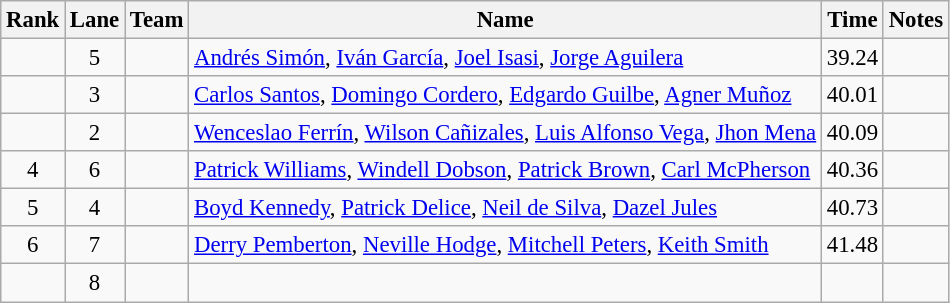<table class="wikitable sortable" style="text-align:center;font-size:95%">
<tr>
<th>Rank</th>
<th>Lane</th>
<th>Team</th>
<th>Name</th>
<th>Time</th>
<th>Notes</th>
</tr>
<tr>
<td></td>
<td>5</td>
<td align=left></td>
<td align=left><a href='#'>Andrés Simón</a>, <a href='#'>Iván García</a>, <a href='#'>Joel Isasi</a>, <a href='#'>Jorge Aguilera</a></td>
<td>39.24</td>
<td></td>
</tr>
<tr>
<td></td>
<td>3</td>
<td align=left></td>
<td align=left><a href='#'>Carlos Santos</a>, <a href='#'>Domingo Cordero</a>, <a href='#'>Edgardo Guilbe</a>, <a href='#'>Agner Muñoz</a></td>
<td>40.01</td>
<td></td>
</tr>
<tr>
<td></td>
<td>2</td>
<td align=left></td>
<td align=left><a href='#'>Wenceslao Ferrín</a>, <a href='#'>Wilson Cañizales</a>, <a href='#'>Luis Alfonso Vega</a>, <a href='#'>Jhon Mena</a></td>
<td>40.09</td>
<td></td>
</tr>
<tr>
<td>4</td>
<td>6</td>
<td align=left></td>
<td align=left><a href='#'>Patrick Williams</a>, <a href='#'>Windell Dobson</a>, <a href='#'>Patrick Brown</a>, <a href='#'>Carl McPherson</a></td>
<td>40.36</td>
<td></td>
</tr>
<tr>
<td>5</td>
<td>4</td>
<td align=left></td>
<td align=left><a href='#'>Boyd Kennedy</a>, <a href='#'>Patrick Delice</a>, <a href='#'>Neil de Silva</a>, <a href='#'>Dazel Jules</a></td>
<td>40.73</td>
<td></td>
</tr>
<tr>
<td>6</td>
<td>7</td>
<td align=left></td>
<td align=left><a href='#'>Derry Pemberton</a>, <a href='#'>Neville Hodge</a>, <a href='#'>Mitchell Peters</a>, <a href='#'>Keith Smith</a></td>
<td>41.48</td>
<td></td>
</tr>
<tr>
<td></td>
<td>8</td>
<td align=left></td>
<td align=left></td>
<td></td>
<td></td>
</tr>
</table>
